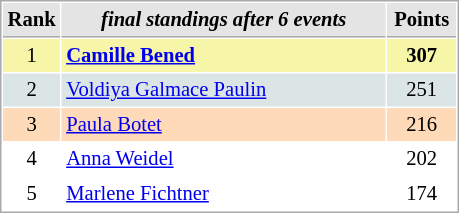<table cellspacing="1" cellpadding="3" style="border:1px solid #AAAAAA;font-size:86%">
<tr style="background-color: #E4E4E4;">
<th style="border-bottom:1px solid #AAAAAA; width: 10px;">Rank</th>
<th style="border-bottom:1px solid #AAAAAA; width: 210px;"><em>final standings after 6 events</em></th>
<th style="border-bottom:1px solid #AAAAAA; width: 40px;">Points</th>
</tr>
<tr style="background:#f7f6a8;">
<td align=center>1</td>
<td> <strong><a href='#'>Camille Bened</a></strong> </td>
<td align=center><strong>307</strong></td>
</tr>
<tr style="background:#dce5e5;">
<td align=center>2</td>
<td> <a href='#'>Voldiya Galmace Paulin</a></td>
<td align=center>251</td>
</tr>
<tr style="background:#ffdab9;">
<td align=center>3</td>
<td> <a href='#'>Paula Botet</a></td>
<td align=center>216</td>
</tr>
<tr>
<td align=center>4</td>
<td> <a href='#'>Anna Weidel</a></td>
<td align=center>202</td>
</tr>
<tr>
<td align=center>5</td>
<td> <a href='#'>Marlene Fichtner</a></td>
<td align=center>174</td>
</tr>
</table>
